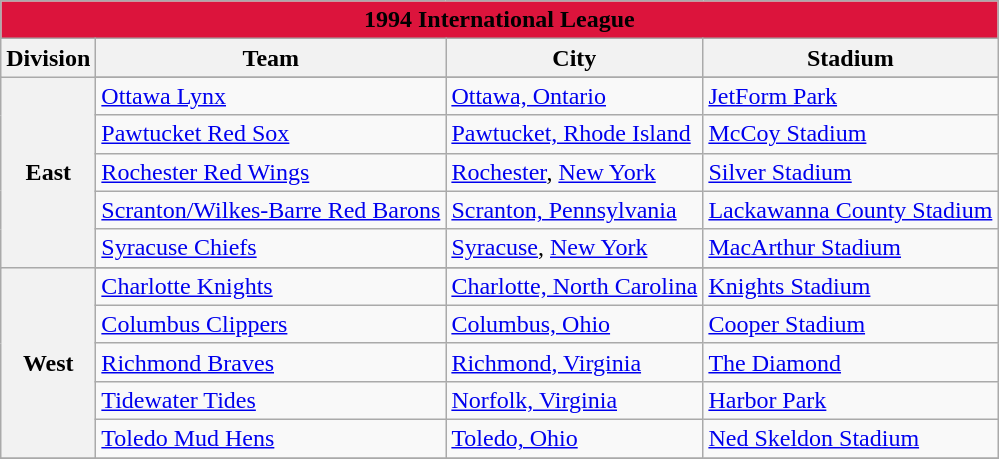<table class="wikitable" style="width:auto">
<tr>
<td bgcolor="#DC143C" align="center" colspan="7"><strong><span>1994 International League</span></strong></td>
</tr>
<tr>
<th>Division</th>
<th>Team</th>
<th>City</th>
<th>Stadium</th>
</tr>
<tr>
<th rowspan="6">East</th>
</tr>
<tr>
<td><a href='#'>Ottawa Lynx</a></td>
<td><a href='#'>Ottawa, Ontario</a></td>
<td><a href='#'>JetForm Park</a></td>
</tr>
<tr>
<td><a href='#'>Pawtucket Red Sox</a></td>
<td><a href='#'>Pawtucket, Rhode Island</a></td>
<td><a href='#'>McCoy Stadium</a></td>
</tr>
<tr>
<td><a href='#'>Rochester Red Wings</a></td>
<td><a href='#'>Rochester</a>, <a href='#'>New York</a></td>
<td><a href='#'>Silver Stadium</a></td>
</tr>
<tr>
<td><a href='#'>Scranton/Wilkes-Barre Red Barons</a></td>
<td><a href='#'>Scranton, Pennsylvania</a></td>
<td><a href='#'>Lackawanna County Stadium</a></td>
</tr>
<tr>
<td><a href='#'>Syracuse Chiefs</a></td>
<td><a href='#'>Syracuse</a>, <a href='#'>New York</a></td>
<td><a href='#'>MacArthur Stadium</a></td>
</tr>
<tr>
<th rowspan="6">West</th>
</tr>
<tr>
<td><a href='#'>Charlotte Knights</a></td>
<td><a href='#'>Charlotte, North Carolina</a></td>
<td><a href='#'>Knights Stadium</a></td>
</tr>
<tr>
<td><a href='#'>Columbus Clippers</a></td>
<td><a href='#'>Columbus, Ohio</a></td>
<td><a href='#'>Cooper Stadium</a></td>
</tr>
<tr>
<td><a href='#'>Richmond Braves</a></td>
<td><a href='#'>Richmond, Virginia</a></td>
<td><a href='#'>The Diamond</a></td>
</tr>
<tr>
<td><a href='#'>Tidewater Tides</a></td>
<td><a href='#'>Norfolk, Virginia</a></td>
<td><a href='#'>Harbor Park</a></td>
</tr>
<tr>
<td><a href='#'>Toledo Mud Hens</a></td>
<td><a href='#'>Toledo, Ohio</a></td>
<td><a href='#'>Ned Skeldon Stadium</a></td>
</tr>
<tr>
</tr>
</table>
